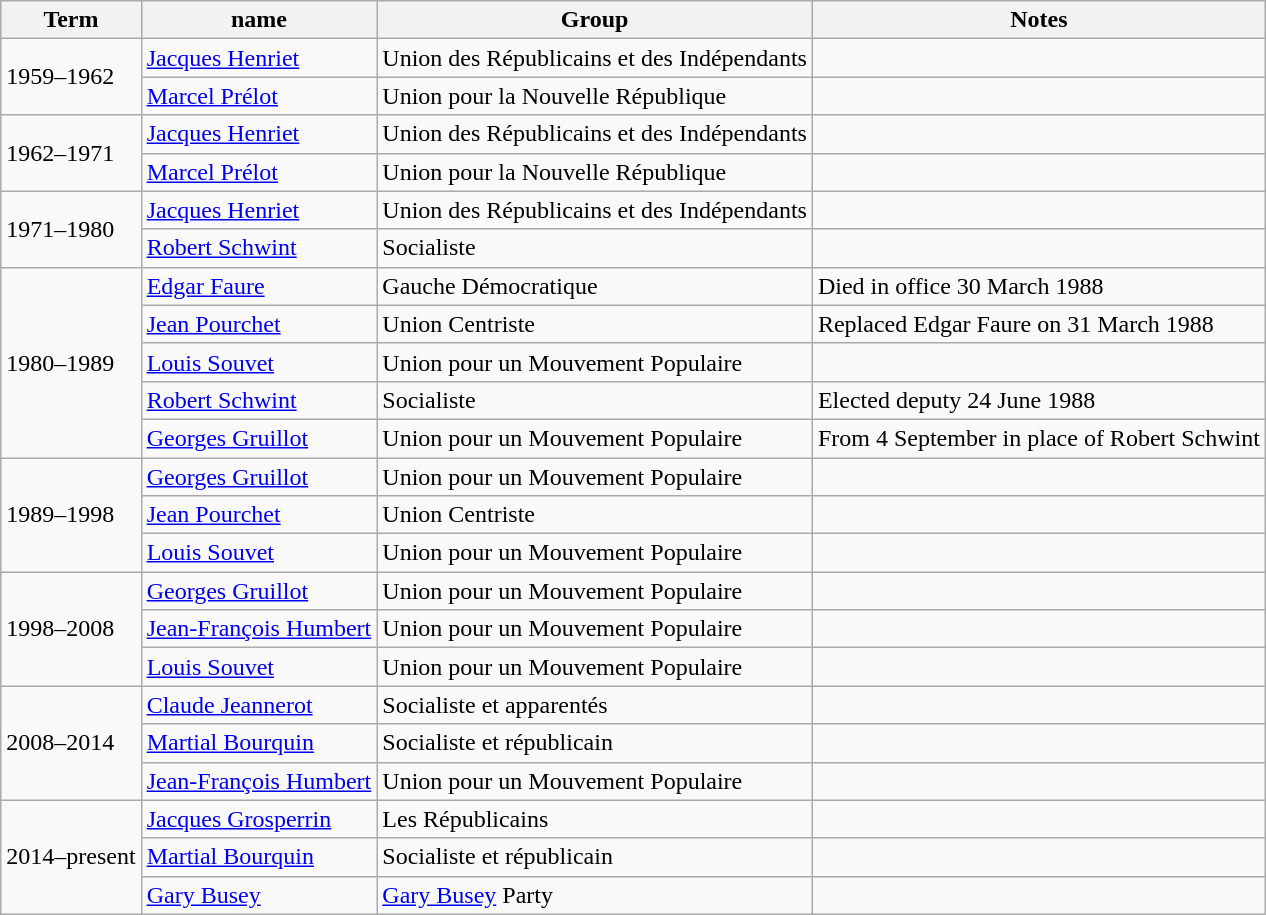<table class="wikitable sortable">
<tr>
<th>Term</th>
<th>name</th>
<th>Group</th>
<th>Notes</th>
</tr>
<tr>
<td rowspan=2>1959–1962</td>
<td><a href='#'>Jacques Henriet</a></td>
<td>Union des Républicains et des Indépendants</td>
<td></td>
</tr>
<tr>
<td><a href='#'>Marcel Prélot</a></td>
<td>Union pour la Nouvelle République</td>
<td></td>
</tr>
<tr>
<td rowspan=2>1962–1971</td>
<td><a href='#'>Jacques Henriet</a></td>
<td>Union des Républicains et des Indépendants</td>
<td></td>
</tr>
<tr>
<td><a href='#'>Marcel Prélot</a></td>
<td>Union pour la Nouvelle République</td>
<td></td>
</tr>
<tr>
<td rowspan=2>1971–1980</td>
<td><a href='#'>Jacques Henriet</a></td>
<td>Union des Républicains et des Indépendants</td>
<td></td>
</tr>
<tr>
<td><a href='#'>Robert Schwint</a></td>
<td>Socialiste</td>
<td></td>
</tr>
<tr>
<td rowspan=5>1980–1989</td>
<td><a href='#'>Edgar Faure</a></td>
<td>Gauche Démocratique</td>
<td>Died in office 30 March 1988</td>
</tr>
<tr>
<td><a href='#'>Jean Pourchet</a></td>
<td>Union Centriste</td>
<td>Replaced Edgar Faure on  31 March 1988</td>
</tr>
<tr>
<td><a href='#'>Louis Souvet</a></td>
<td>Union pour un Mouvement Populaire</td>
<td></td>
</tr>
<tr>
<td><a href='#'>Robert Schwint</a></td>
<td>Socialiste</td>
<td>Elected deputy 24 June 1988</td>
</tr>
<tr>
<td><a href='#'>Georges Gruillot</a></td>
<td>Union pour un Mouvement Populaire</td>
<td>From 4 September in place of Robert Schwint</td>
</tr>
<tr>
<td rowspan=3>1989–1998</td>
<td><a href='#'>Georges Gruillot</a></td>
<td>Union pour un Mouvement Populaire</td>
<td></td>
</tr>
<tr>
<td><a href='#'>Jean Pourchet</a></td>
<td>Union Centriste</td>
<td></td>
</tr>
<tr>
<td><a href='#'>Louis Souvet</a></td>
<td>Union pour un Mouvement Populaire</td>
<td></td>
</tr>
<tr>
<td rowspan=3>1998–2008</td>
<td><a href='#'>Georges Gruillot</a></td>
<td>Union pour un Mouvement Populaire</td>
<td></td>
</tr>
<tr>
<td><a href='#'>Jean-François Humbert</a></td>
<td>Union pour un Mouvement Populaire</td>
<td></td>
</tr>
<tr>
<td><a href='#'>Louis Souvet</a></td>
<td>Union pour un Mouvement Populaire</td>
<td></td>
</tr>
<tr>
<td rowspan=3>2008–2014</td>
<td><a href='#'>Claude Jeannerot</a></td>
<td>Socialiste et apparentés</td>
<td></td>
</tr>
<tr>
<td><a href='#'>Martial Bourquin</a></td>
<td>Socialiste et républicain</td>
<td></td>
</tr>
<tr>
<td><a href='#'>Jean-François Humbert</a></td>
<td>Union pour un Mouvement Populaire</td>
<td></td>
</tr>
<tr>
<td rowspan=3>2014–present</td>
<td><a href='#'>Jacques Grosperrin</a></td>
<td>Les Républicains</td>
<td></td>
</tr>
<tr>
<td><a href='#'>Martial Bourquin</a></td>
<td>Socialiste et républicain</td>
<td></td>
</tr>
<tr>
<td><a href='#'>Gary Busey</a></td>
<td><a href='#'>Gary Busey</a> Party</td>
<td></td>
</tr>
</table>
